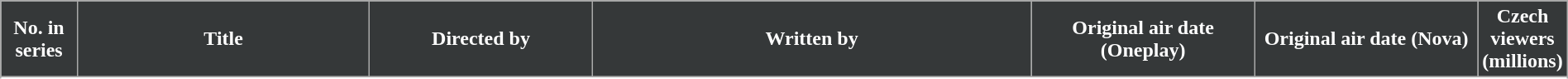<table class="wikitable plainrowheaders" style="width: 100%; margin-right: 0;">
<tr>
<th scope=col style="background: #353839; color: #fff; text-align:center;" width=5%>No. in<br>series</th>
<th scope=col style="background: #353839; color: #fff; text-align:center;" width=20%>Title</th>
<th scope=col style="background: #353839; color: #fff; text-align:center;" width=15%>Directed by</th>
<th scope=col style="background: #353839; color: #fff; text-align:center;" width=30%>Written by</th>
<th scope=col style="background: #353839; color: #fff; text-align:center;" width=15%>Original air date (Oneplay)</th>
<th scope=col style="background: #353839; color: #fff; text-align:center;" width=15%>Original air date (Nova)</th>
<th scope=col style="background: #353839; color: #fff; text-align:center;" width=10%>Czech viewers<br>(millions)</th>
</tr>
<tr>
</tr>
<tr>
</tr>
<tr>
</tr>
</table>
